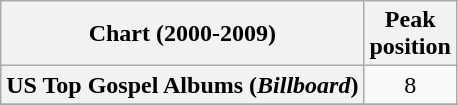<table class="wikitable sortable plainrowheaders" style="text-align:center">
<tr>
<th scope="col">Chart (2000-2009)</th>
<th scope="col">Peak<br>position</th>
</tr>
<tr>
<th scope="row">US Top Gospel Albums (<em>Billboard</em>)</th>
<td align="center">8</td>
</tr>
<tr>
</tr>
</table>
